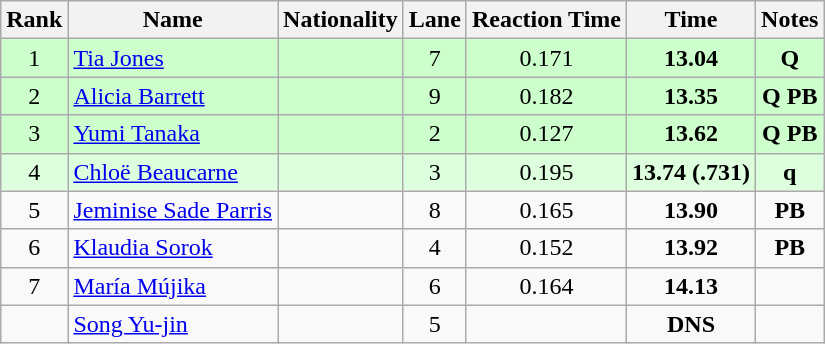<table class="wikitable sortable" style="text-align:center">
<tr>
<th>Rank</th>
<th>Name</th>
<th>Nationality</th>
<th>Lane</th>
<th>Reaction Time</th>
<th>Time</th>
<th>Notes</th>
</tr>
<tr bgcolor=ccffcc>
<td>1</td>
<td align=left><a href='#'>Tia Jones</a></td>
<td align=left></td>
<td>7</td>
<td>0.171</td>
<td><strong>13.04</strong></td>
<td><strong>Q</strong></td>
</tr>
<tr bgcolor=ccffcc>
<td>2</td>
<td align=left><a href='#'>Alicia Barrett</a></td>
<td align=left></td>
<td>9</td>
<td>0.182</td>
<td><strong>13.35</strong></td>
<td><strong>Q PB</strong></td>
</tr>
<tr bgcolor=ccffcc>
<td>3</td>
<td align=left><a href='#'>Yumi Tanaka</a></td>
<td align=left></td>
<td>2</td>
<td>0.127</td>
<td><strong>13.62</strong></td>
<td><strong>Q PB</strong></td>
</tr>
<tr bgcolor=ddffdd>
<td>4</td>
<td align=left><a href='#'>Chloë Beaucarne</a></td>
<td align=left></td>
<td>3</td>
<td>0.195</td>
<td><strong>13.74 (.731)</strong></td>
<td><strong>q</strong></td>
</tr>
<tr>
<td>5</td>
<td align=left><a href='#'>Jeminise Sade Parris</a></td>
<td align=left></td>
<td>8</td>
<td>0.165</td>
<td><strong>13.90</strong></td>
<td><strong>PB</strong></td>
</tr>
<tr>
<td>6</td>
<td align=left><a href='#'>Klaudia Sorok</a></td>
<td align=left></td>
<td>4</td>
<td>0.152</td>
<td><strong>13.92</strong></td>
<td><strong>PB</strong></td>
</tr>
<tr>
<td>7</td>
<td align=left><a href='#'>María Mújika</a></td>
<td align=left></td>
<td>6</td>
<td>0.164</td>
<td><strong>14.13</strong></td>
<td></td>
</tr>
<tr>
<td></td>
<td align=left><a href='#'>Song Yu-jin</a></td>
<td align=left></td>
<td>5</td>
<td></td>
<td><strong>DNS</strong></td>
<td></td>
</tr>
</table>
